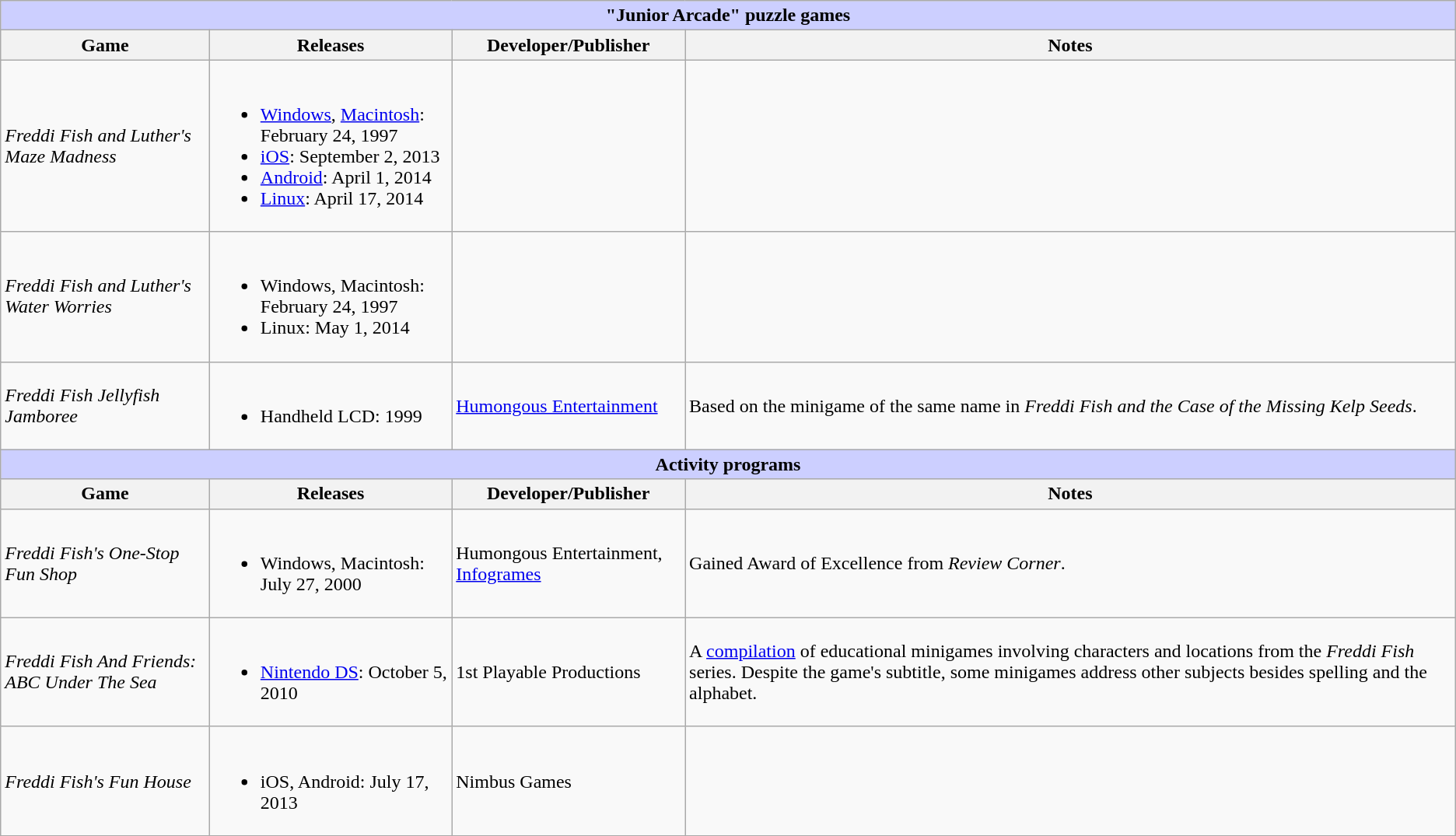<table class="wikitable">
<tr>
<th colspan="4" style="background: #CCCFFF;"><div><strong>"Junior Arcade" puzzle games</strong></div></th>
</tr>
<tr>
<th>Game</th>
<th>Releases</th>
<th>Developer/Publisher</th>
<th>Notes</th>
</tr>
<tr>
<td><em>Freddi Fish and Luther's Maze Madness</em></td>
<td><br><ul><li><a href='#'>Windows</a>, <a href='#'>Macintosh</a>: February 24, 1997</li><li><a href='#'>iOS</a>: September 2, 2013</li><li><a href='#'>Android</a>: April 1, 2014</li><li><a href='#'>Linux</a>: April 17, 2014</li></ul></td>
<td></td>
<td></td>
</tr>
<tr>
<td><em>Freddi Fish and Luther's Water Worries</em></td>
<td><br><ul><li>Windows, Macintosh: February 24, 1997</li><li>Linux: May 1, 2014</li></ul></td>
<td></td>
<td></td>
</tr>
<tr>
<td><em>Freddi Fish Jellyfish Jamboree</em></td>
<td><br><ul><li>Handheld LCD: 1999</li></ul></td>
<td><a href='#'>Humongous Entertainment</a></td>
<td>Based on the minigame of the same name in <em>Freddi Fish and the Case of the Missing Kelp Seeds</em>.</td>
</tr>
<tr>
<th colspan="4" style="background: #CCCFFF;"><div><strong>Activity programs</strong></div></th>
</tr>
<tr>
<th>Game</th>
<th>Releases</th>
<th>Developer/Publisher</th>
<th>Notes</th>
</tr>
<tr>
<td><em>Freddi Fish's One-Stop Fun Shop</em></td>
<td><br><ul><li>Windows, Macintosh: July 27, 2000</li></ul></td>
<td>Humongous Entertainment, <a href='#'>Infogrames</a></td>
<td>Gained Award of Excellence from <em>Review Corner</em>.</td>
</tr>
<tr>
<td><em>Freddi Fish And Friends: ABC Under The Sea</em></td>
<td><br><ul><li><a href='#'>Nintendo DS</a>: October 5, 2010</li></ul></td>
<td>1st Playable Productions</td>
<td>A <a href='#'>compilation</a> of educational minigames involving characters and locations from the <em>Freddi Fish</em> series. Despite the game's subtitle, some minigames address other subjects besides spelling and the alphabet.</td>
</tr>
<tr>
<td><em>Freddi Fish's Fun House</em></td>
<td><br><ul><li>iOS, Android: July 17, 2013</li></ul></td>
<td>Nimbus Games</td>
<td></td>
</tr>
</table>
